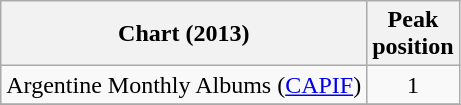<table class="wikitable sortable plainrowheaders" style="text-align:center">
<tr>
<th scope="col">Chart (2013)</th>
<th scope="col">Peak<br>position</th>
</tr>
<tr>
<td>Argentine Monthly Albums (<a href='#'>CAPIF</a>)</td>
<td>1</td>
</tr>
<tr>
</tr>
</table>
